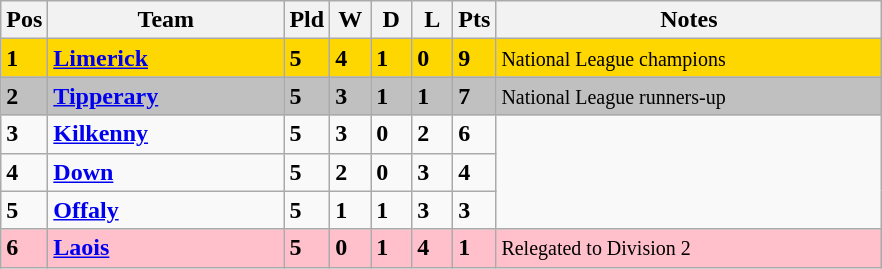<table class="wikitable" style="text-align: centre;">
<tr>
<th width=20>Pos</th>
<th width=150>Team</th>
<th width=20>Pld</th>
<th width=20>W</th>
<th width=20>D</th>
<th width=20>L</th>
<th width=20>Pts</th>
<th width=250>Notes</th>
</tr>
<tr style="background:gold;">
<td><strong>1</strong></td>
<td align=left><strong> <a href='#'>Limerick</a> </strong></td>
<td><strong>5</strong></td>
<td><strong>4</strong></td>
<td><strong>1</strong></td>
<td><strong>0</strong></td>
<td><strong>9</strong></td>
<td><small>National League champions</small></td>
</tr>
<tr style="background:silver;">
<td><strong>2</strong></td>
<td align=left><strong> <a href='#'>Tipperary</a> </strong></td>
<td><strong>5</strong></td>
<td><strong>3</strong></td>
<td><strong>1</strong></td>
<td><strong>1</strong></td>
<td><strong>7</strong></td>
<td><small>National League runners-up</small></td>
</tr>
<tr>
<td><strong>3</strong></td>
<td align=left><strong> <a href='#'>Kilkenny</a> </strong></td>
<td><strong>5</strong></td>
<td><strong>3</strong></td>
<td><strong>0</strong></td>
<td><strong>2</strong></td>
<td><strong>6</strong></td>
</tr>
<tr>
<td><strong>4</strong></td>
<td align=left><strong> <a href='#'>Down</a> </strong></td>
<td><strong>5</strong></td>
<td><strong>2</strong></td>
<td><strong>0</strong></td>
<td><strong>3</strong></td>
<td><strong>4</strong></td>
</tr>
<tr>
<td><strong>5</strong></td>
<td align=left><strong> <a href='#'>Offaly</a> </strong></td>
<td><strong>5</strong></td>
<td><strong>1</strong></td>
<td><strong>1</strong></td>
<td><strong>3</strong></td>
<td><strong>3</strong></td>
</tr>
<tr style="background:#FFC0CB;">
<td><strong>6</strong></td>
<td align=left><strong> <a href='#'>Laois</a> </strong></td>
<td><strong>5</strong></td>
<td><strong>0</strong></td>
<td><strong>1</strong></td>
<td><strong>4</strong></td>
<td><strong>1</strong></td>
<td><small>Relegated to Division 2</small></td>
</tr>
</table>
